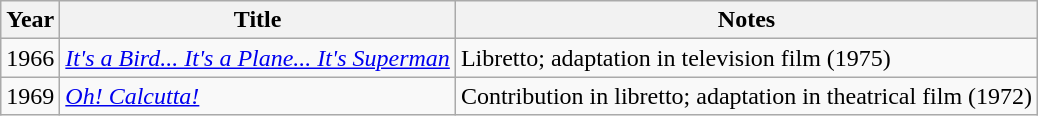<table class="wikitable">
<tr>
<th>Year</th>
<th>Title</th>
<th>Notes</th>
</tr>
<tr>
<td>1966</td>
<td><em><a href='#'>It's a Bird... It's a Plane... It's Superman</a></em></td>
<td>Libretto; adaptation in television film (1975)</td>
</tr>
<tr>
<td>1969</td>
<td><em><a href='#'>Oh! Calcutta!</a></em></td>
<td>Contribution in libretto; adaptation in theatrical film (1972)</td>
</tr>
</table>
